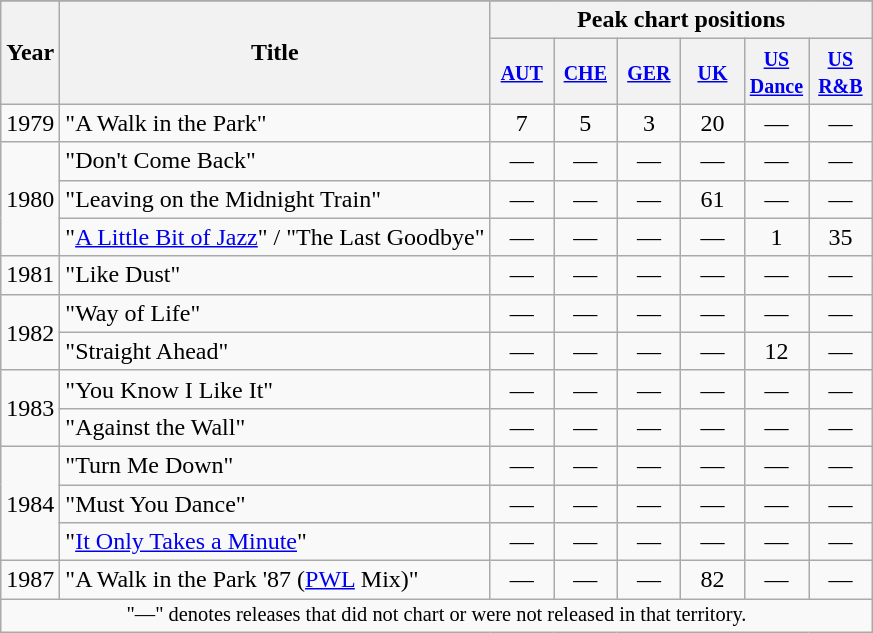<table class="wikitable">
<tr>
</tr>
<tr>
<th scope="col" rowspan="2">Year</th>
<th scope="col" rowspan="2">Title</th>
<th scope="col" colspan="6">Peak chart positions</th>
</tr>
<tr>
<th style="width:35px;"><small><a href='#'>AUT</a><br></small></th>
<th style="width:35px;"><small><a href='#'>CHE</a><br></small></th>
<th style="width:35px;"><small><a href='#'>GER</a><br></small></th>
<th style="width:35px;"><small><a href='#'>UK</a></small><br></th>
<th style="width:35px;"><small><a href='#'>US Dance</a></small><br></th>
<th style="width:35px;"><small><a href='#'>US R&B</a></small><br></th>
</tr>
<tr>
<td rowspan="1">1979</td>
<td>"A Walk in the Park"</td>
<td style="text-align:center;">7</td>
<td style="text-align:center;">5</td>
<td style="text-align:center;">3</td>
<td style="text-align:center;">20</td>
<td style="text-align:center;">—</td>
<td style="text-align:center;">—</td>
</tr>
<tr>
<td rowspan="3">1980</td>
<td>"Don't Come Back"</td>
<td style="text-align:center;">—</td>
<td style="text-align:center;">—</td>
<td style="text-align:center;">—</td>
<td style="text-align:center;">—</td>
<td style="text-align:center;">—</td>
<td style="text-align:center;">—</td>
</tr>
<tr>
<td>"Leaving on the Midnight Train"</td>
<td style="text-align:center;">—</td>
<td style="text-align:center;">—</td>
<td style="text-align:center;">—</td>
<td style="text-align:center;">61</td>
<td style="text-align:center;">—</td>
<td style="text-align:center;">—</td>
</tr>
<tr>
<td>"<a href='#'>A Little Bit of Jazz</a>" / "The Last Goodbye"</td>
<td style="text-align:center;">—</td>
<td style="text-align:center;">—</td>
<td style="text-align:center;">—</td>
<td style="text-align:center;">—</td>
<td style="text-align:center;">1</td>
<td style="text-align:center;">35</td>
</tr>
<tr>
<td rowspan="1">1981</td>
<td>"Like Dust"</td>
<td style="text-align:center;">—</td>
<td style="text-align:center;">—</td>
<td style="text-align:center;">—</td>
<td style="text-align:center;">—</td>
<td style="text-align:center;">—</td>
<td style="text-align:center;">—</td>
</tr>
<tr>
<td rowspan="2">1982</td>
<td>"Way of Life"</td>
<td style="text-align:center;">—</td>
<td style="text-align:center;">—</td>
<td style="text-align:center;">—</td>
<td style="text-align:center;">—</td>
<td style="text-align:center;">—</td>
<td style="text-align:center;">—</td>
</tr>
<tr>
<td>"Straight Ahead"</td>
<td style="text-align:center;">—</td>
<td style="text-align:center;">—</td>
<td style="text-align:center;">—</td>
<td style="text-align:center;">—</td>
<td style="text-align:center;">12</td>
<td style="text-align:center;">—</td>
</tr>
<tr>
<td rowspan="2">1983</td>
<td>"You Know I Like It"</td>
<td style="text-align:center;">—</td>
<td style="text-align:center;">—</td>
<td style="text-align:center;">—</td>
<td style="text-align:center;">—</td>
<td style="text-align:center;">—</td>
<td style="text-align:center;">—</td>
</tr>
<tr>
<td>"Against the Wall"</td>
<td style="text-align:center;">—</td>
<td style="text-align:center;">—</td>
<td style="text-align:center;">—</td>
<td style="text-align:center;">—</td>
<td style="text-align:center;">—</td>
<td style="text-align:center;">—</td>
</tr>
<tr>
<td rowspan="3">1984</td>
<td>"Turn Me Down"</td>
<td style="text-align:center;">—</td>
<td style="text-align:center;">—</td>
<td style="text-align:center;">—</td>
<td style="text-align:center;">—</td>
<td style="text-align:center;">—</td>
<td style="text-align:center;">—</td>
</tr>
<tr>
<td>"Must You Dance"</td>
<td style="text-align:center;">—</td>
<td style="text-align:center;">—</td>
<td style="text-align:center;">—</td>
<td style="text-align:center;">—</td>
<td style="text-align:center;">—</td>
<td style="text-align:center;">—</td>
</tr>
<tr>
<td>"<a href='#'>It Only Takes a Minute</a>"</td>
<td style="text-align:center;">—</td>
<td style="text-align:center;">—</td>
<td style="text-align:center;">—</td>
<td style="text-align:center;">—</td>
<td style="text-align:center;">—</td>
<td style="text-align:center;">—</td>
</tr>
<tr>
<td>1987</td>
<td>"A Walk in the Park '87 (<a href='#'>PWL</a> Mix)"</td>
<td style="text-align:center;">—</td>
<td style="text-align:center;">—</td>
<td style="text-align:center;">—</td>
<td style="text-align:center;">82</td>
<td style="text-align:center;">—</td>
<td style="text-align:center;">—</td>
</tr>
<tr>
<td colspan="8" style="text-align:center; font-size:85%;">"—" denotes releases that did not chart or were not released in that territory.</td>
</tr>
</table>
